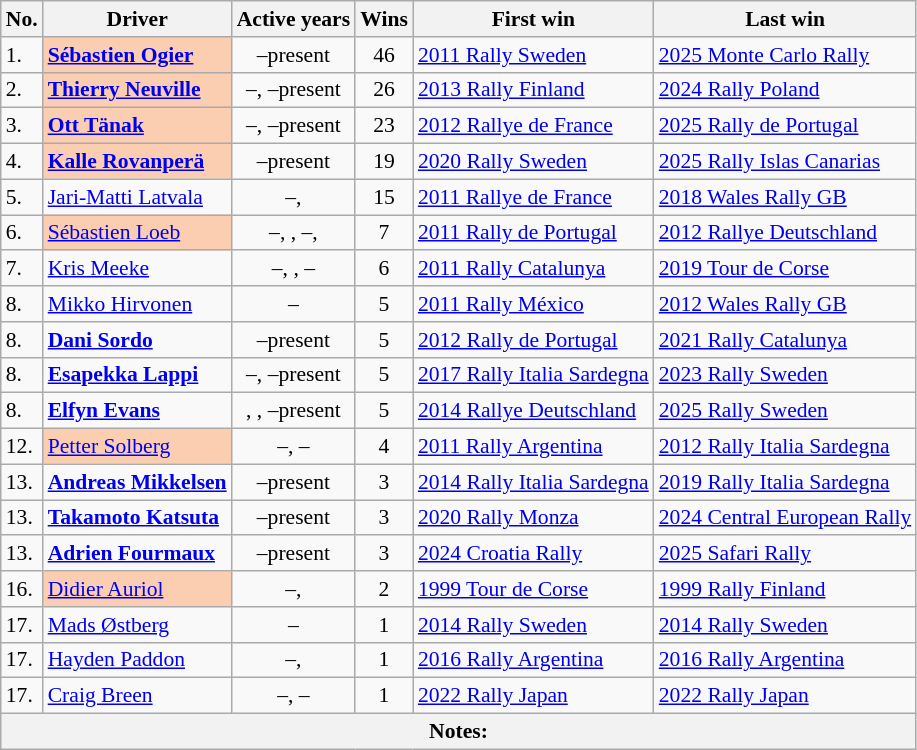<table class="wikitable sortable" style="font-size:90%;">
<tr>
<th>No.</th>
<th class="unsortable">Driver</th>
<th>Active years</th>
<th>Wins</th>
<th class="unsortable">First win</th>
<th class="unsortable">Last win</th>
</tr>
<tr>
<td>1.</td>
<td bgcolor=fbceb1><strong> <a href='#'>Sébastien Ogier</a></strong></td>
<td align=center>–present</td>
<td align=center>46</td>
<td> <a href='#'>2011 Rally Sweden</a></td>
<td> <a href='#'>2025 Monte Carlo Rally</a></td>
</tr>
<tr>
<td>2.</td>
<td bgcolor=fbceb1><strong> <a href='#'>Thierry Neuville</a></strong></td>
<td align=center>–, –present</td>
<td align=center>26</td>
<td> <a href='#'>2013 Rally Finland</a></td>
<td> <a href='#'>2024 Rally Poland</a></td>
</tr>
<tr>
<td>3.</td>
<td bgcolor=fbceb1><strong> <a href='#'>Ott Tänak</a></strong></td>
<td align=center>–, –present</td>
<td align=center>23</td>
<td> <a href='#'>2012 Rallye de France</a></td>
<td> <a href='#'>2025 Rally de Portugal</a></td>
</tr>
<tr>
<td>4.</td>
<td bgcolor=fbceb1> <strong><a href='#'>Kalle Rovanperä</a></strong></td>
<td align=center>–present</td>
<td align=center>19</td>
<td> <a href='#'>2020 Rally Sweden</a></td>
<td> <a href='#'>2025 Rally Islas Canarias</a></td>
</tr>
<tr>
<td>5.</td>
<td> <a href='#'>Jari-Matti Latvala</a></td>
<td align=center>–, </td>
<td align=center>15</td>
<td> <a href='#'>2011 Rallye de France</a></td>
<td> <a href='#'>2018 Wales Rally GB</a></td>
</tr>
<tr>
<td>6.</td>
<td bgcolor=fbceb1> <a href='#'>Sébastien Loeb</a></td>
<td align=center>–, , –, </td>
<td align=center>7</td>
<td> <a href='#'>2011 Rally de Portugal</a></td>
<td> <a href='#'>2012 Rallye Deutschland</a></td>
</tr>
<tr>
<td>7.</td>
<td> <a href='#'>Kris Meeke</a></td>
<td align=center>–, , –</td>
<td align=center>6</td>
<td> <a href='#'>2011 Rally Catalunya</a></td>
<td> <a href='#'>2019 Tour de Corse</a></td>
</tr>
<tr>
<td>8.</td>
<td> <a href='#'>Mikko Hirvonen</a></td>
<td align=center>–</td>
<td align=center>5</td>
<td> <a href='#'>2011 Rally México</a></td>
<td> <a href='#'>2012 Wales Rally GB</a></td>
</tr>
<tr>
<td>8.</td>
<td><strong> <a href='#'>Dani Sordo</a></strong></td>
<td align=center>–present</td>
<td align=center>5</td>
<td> <a href='#'>2012 Rally de Portugal</a></td>
<td> <a href='#'>2021 Rally Catalunya</a></td>
</tr>
<tr>
<td>8.</td>
<td><strong> <a href='#'>Esapekka Lappi</a></strong></td>
<td align=center>–, –present</td>
<td align=center>5</td>
<td> <a href='#'>2017 Rally Italia Sardegna</a></td>
<td> <a href='#'>2023 Rally Sweden</a></td>
</tr>
<tr>
<td>8.</td>
<td><strong> <a href='#'>Elfyn Evans</a></strong></td>
<td align=center>, , –present</td>
<td align=center>5</td>
<td> <a href='#'>2014 Rallye Deutschland</a></td>
<td> <a href='#'>2025 Rally Sweden</a></td>
</tr>
<tr>
<td>12.</td>
<td bgcolor=fbceb1> <a href='#'>Petter Solberg</a></td>
<td align=center>–, –</td>
<td align=center>4</td>
<td> <a href='#'>2011 Rally Argentina</a></td>
<td> <a href='#'>2012 Rally Italia Sardegna</a></td>
</tr>
<tr>
<td>13.</td>
<td><strong> <a href='#'>Andreas Mikkelsen</a></strong></td>
<td align=center>–present</td>
<td align=center>3</td>
<td> <a href='#'>2014 Rally Italia Sardegna</a></td>
<td> <a href='#'>2019 Rally Italia Sardegna</a></td>
</tr>
<tr>
<td>13.</td>
<td><strong> <a href='#'>Takamoto Katsuta</a></strong></td>
<td align=center>–present</td>
<td align=center>3</td>
<td> <a href='#'>2020 Rally Monza</a></td>
<td> <a href='#'>2024 Central European Rally</a></td>
</tr>
<tr>
<td>13.</td>
<td><strong> <a href='#'>Adrien Fourmaux</a></strong></td>
<td align=center>–present</td>
<td align=center>3</td>
<td> <a href='#'>2024 Croatia Rally</a></td>
<td> <a href='#'>2025 Safari Rally</a></td>
</tr>
<tr>
<td>16.</td>
<td bgcolor=fbceb1> <a href='#'>Didier Auriol</a></td>
<td align=center>–, </td>
<td align=center>2</td>
<td> <a href='#'>1999 Tour de Corse</a></td>
<td> <a href='#'>1999 Rally Finland</a></td>
</tr>
<tr>
<td>17.</td>
<td> <a href='#'>Mads Østberg</a></td>
<td align=center>–</td>
<td align=center>1</td>
<td> <a href='#'>2014 Rally Sweden</a></td>
<td> <a href='#'>2014 Rally Sweden</a></td>
</tr>
<tr>
<td>17.</td>
<td> <a href='#'>Hayden Paddon</a></td>
<td align=center>–, </td>
<td align=center>1</td>
<td> <a href='#'>2016 Rally Argentina</a></td>
<td> <a href='#'>2016 Rally Argentina</a></td>
</tr>
<tr>
<td>17.</td>
<td> <a href='#'>Craig Breen</a></td>
<td align=center>–, –</td>
<td align=center>1</td>
<td> <a href='#'>2022 Rally Japan</a></td>
<td> <a href='#'>2022 Rally Japan</a></td>
</tr>
<tr>
<th colspan=6><strong>Notes:</strong></th>
</tr>
</table>
